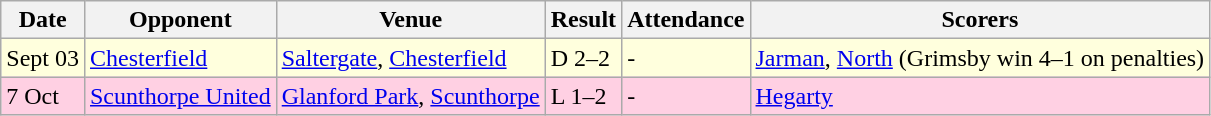<table class="wikitable">
<tr>
<th>Date</th>
<th>Opponent</th>
<th>Venue</th>
<th>Result</th>
<th>Attendance</th>
<th>Scorers</th>
</tr>
<tr style="background: #ffffdd;">
<td>Sept 03</td>
<td><a href='#'>Chesterfield</a></td>
<td><a href='#'>Saltergate</a>, <a href='#'>Chesterfield</a></td>
<td>D 2–2</td>
<td>-</td>
<td><a href='#'>Jarman</a>, <a href='#'>North</a> (Grimsby win 4–1 on penalties)</td>
</tr>
<tr style="background: #ffd0e3;">
<td>7 Oct</td>
<td><a href='#'>Scunthorpe United</a></td>
<td><a href='#'>Glanford Park</a>, <a href='#'>Scunthorpe</a></td>
<td>L 1–2</td>
<td>-</td>
<td><a href='#'>Hegarty</a></td>
</tr>
</table>
